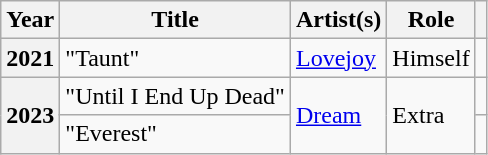<table class="wikitable plainrowheaders" style="margin-right: 0;">
<tr>
<th scope="col">Year</th>
<th scope="col">Title</th>
<th scope="col">Artist(s)</th>
<th>Role</th>
<th scope="col" class="unsortable"></th>
</tr>
<tr>
<th scope="row">2021</th>
<td>"Taunt"</td>
<td><a href='#'>Lovejoy</a></td>
<td>Himself</td>
<td></td>
</tr>
<tr>
<th rowspan="2" scope="row">2023</th>
<td>"Until I End Up Dead"</td>
<td rowspan="2"><a href='#'>Dream</a></td>
<td rowspan="2">Extra</td>
<td></td>
</tr>
<tr>
<td>"Everest"</td>
<td></td>
</tr>
</table>
